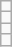<table class=wikitable>
<tr>
<td></td>
</tr>
<tr>
<td></td>
</tr>
<tr>
<td></td>
</tr>
<tr>
<td></td>
</tr>
</table>
